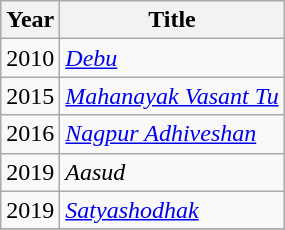<table class="wikitable sortable">
<tr>
<th>Year</th>
<th>Title</th>
</tr>
<tr>
<td>2010</td>
<td><em><a href='#'>Debu</a></em></td>
</tr>
<tr>
<td>2015</td>
<td><em><a href='#'>Mahanayak Vasant Tu</a></em></td>
</tr>
<tr>
<td>2016</td>
<td><em><a href='#'>Nagpur Adhiveshan</a></em></td>
</tr>
<tr>
<td>2019</td>
<td><em>Aasud</em></td>
</tr>
<tr>
<td>2019</td>
<td><em><a href='#'>Satyashodhak</a></em></td>
</tr>
<tr>
</tr>
</table>
